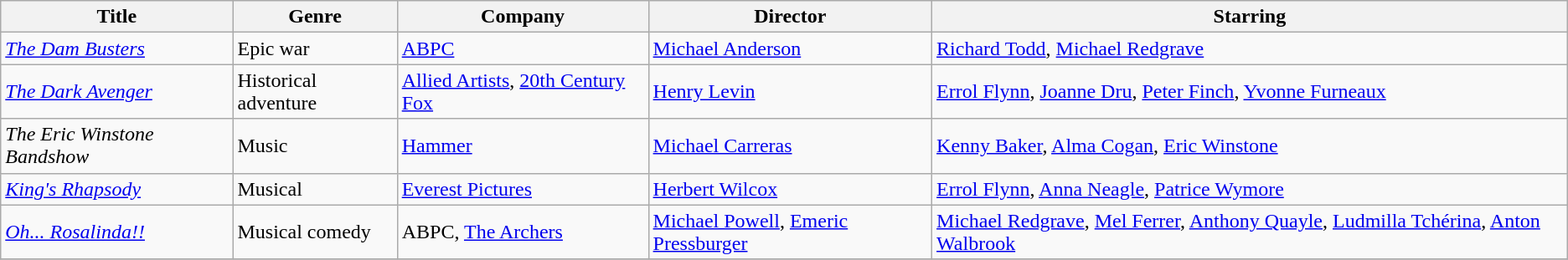<table class="wikitable unsortable">
<tr>
<th>Title</th>
<th>Genre</th>
<th>Company</th>
<th>Director</th>
<th>Starring</th>
</tr>
<tr>
<td><em><a href='#'>The Dam Busters</a></em></td>
<td>Epic war</td>
<td><a href='#'>ABPC</a></td>
<td><a href='#'>Michael Anderson</a></td>
<td><a href='#'>Richard Todd</a>, <a href='#'>Michael Redgrave</a></td>
</tr>
<tr>
<td><em><a href='#'>The Dark Avenger</a></em></td>
<td>Historical adventure</td>
<td><a href='#'>Allied Artists</a>, <a href='#'>20th Century Fox</a></td>
<td><a href='#'>Henry Levin</a></td>
<td><a href='#'>Errol Flynn</a>, <a href='#'>Joanne Dru</a>, <a href='#'>Peter Finch</a>, <a href='#'>Yvonne Furneaux</a></td>
</tr>
<tr>
<td><em>The Eric Winstone Bandshow</em></td>
<td>Music</td>
<td><a href='#'>Hammer</a></td>
<td><a href='#'>Michael Carreras</a></td>
<td><a href='#'>Kenny Baker</a>, <a href='#'>Alma Cogan</a>, <a href='#'>Eric Winstone</a></td>
</tr>
<tr>
<td><em><a href='#'>King's Rhapsody</a></em></td>
<td>Musical</td>
<td><a href='#'>Everest Pictures</a></td>
<td><a href='#'>Herbert Wilcox</a></td>
<td><a href='#'>Errol Flynn</a>, <a href='#'>Anna Neagle</a>, <a href='#'>Patrice Wymore</a></td>
</tr>
<tr>
<td><em><a href='#'>Oh... Rosalinda!!</a></em></td>
<td>Musical comedy</td>
<td>ABPC, <a href='#'>The Archers</a></td>
<td><a href='#'>Michael Powell</a>, <a href='#'>Emeric Pressburger</a></td>
<td><a href='#'>Michael Redgrave</a>, <a href='#'>Mel Ferrer</a>, <a href='#'>Anthony Quayle</a>, <a href='#'>Ludmilla Tchérina</a>, <a href='#'>Anton Walbrook</a></td>
</tr>
<tr>
</tr>
</table>
